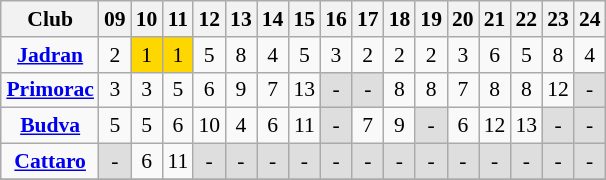<table class="wikitable sortable" style="text-align:center; font-size:90%; margin-left:1em">
<tr>
<th>Club</th>
<th>09</th>
<th>10</th>
<th>11</th>
<th>12</th>
<th>13</th>
<th>14</th>
<th>15</th>
<th>16</th>
<th>17</th>
<th>18</th>
<th>19</th>
<th>20</th>
<th>21</th>
<th>22</th>
<th>23</th>
<th>24</th>
</tr>
<tr>
<td><strong> <a href='#'>Jadran</a> </strong></td>
<td>2</td>
<td style="background:gold">1</td>
<td style="background:gold">1</td>
<td>5</td>
<td>8</td>
<td>4</td>
<td>5</td>
<td>3</td>
<td>2</td>
<td>2</td>
<td>2</td>
<td>3</td>
<td>6</td>
<td>5</td>
<td>8</td>
<td>4</td>
</tr>
<tr>
<td><strong> <a href='#'>Primorac</a> </strong></td>
<td>3</td>
<td>3</td>
<td>5</td>
<td>6</td>
<td>9</td>
<td>7</td>
<td>13</td>
<td style="background:#dedede;">-</td>
<td style="background:#dedede;">-</td>
<td>8</td>
<td>8</td>
<td>7</td>
<td>8</td>
<td>8</td>
<td>12</td>
<td style="background:#dedede;">-</td>
</tr>
<tr>
<td><strong> <a href='#'>Budva</a> </strong></td>
<td>5</td>
<td>5</td>
<td>6</td>
<td>10</td>
<td>4</td>
<td>6</td>
<td>11</td>
<td style="background:#dedede;">-</td>
<td>7</td>
<td>9</td>
<td style="background:#dedede;">-</td>
<td>6</td>
<td>12</td>
<td>13</td>
<td style="background:#dedede;">-</td>
<td style="background:#dedede;">-</td>
</tr>
<tr>
<td><strong> <a href='#'>Cattaro</a> </strong></td>
<td style="background:#dedede;">-</td>
<td>6</td>
<td>11</td>
<td style="background:#dedede;">-</td>
<td style="background:#dedede;">-</td>
<td style="background:#dedede;">-</td>
<td style="background:#dedede;">-</td>
<td style="background:#dedede;">-</td>
<td style="background:#dedede;">-</td>
<td style="background:#dedede;">-</td>
<td style="background:#dedede;">-</td>
<td style="background:#dedede;">-</td>
<td style="background:#dedede;">-</td>
<td style="background:#dedede;">-</td>
<td style="background:#dedede;">-</td>
<td style="background:#dedede;">-</td>
</tr>
<tr>
</tr>
<tr class="sortbottom">
</tr>
</table>
